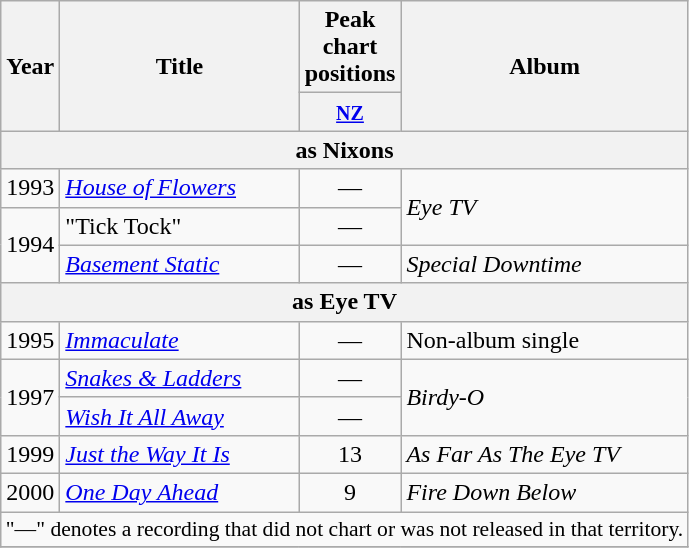<table class="wikitable plainrowheaders">
<tr>
<th rowspan="2"  width="1em">Year</th>
<th rowspan="2">Title</th>
<th width="3em">Peak chart positions</th>
<th rowspan="2">Album</th>
</tr>
<tr>
<th><small><a href='#'>NZ</a></small></th>
</tr>
<tr>
<th colspan="4">as Nixons</th>
</tr>
<tr>
<td>1993</td>
<td><em><a href='#'>House of Flowers</a></em></td>
<td align="center">—</td>
<td rowspan="2"><em>Eye TV</em></td>
</tr>
<tr>
<td rowspan="2">1994</td>
<td>"Tick Tock"</td>
<td align="center">—</td>
</tr>
<tr>
<td><em><a href='#'>Basement Static</a></em></td>
<td align="center">—</td>
<td><em>Special Downtime</em></td>
</tr>
<tr>
<th colspan="4">as Eye TV</th>
</tr>
<tr>
<td>1995</td>
<td><em><a href='#'>Immaculate</a></em></td>
<td align="center">—</td>
<td>Non-album single</td>
</tr>
<tr>
<td rowspan="2">1997</td>
<td><em><a href='#'>Snakes & Ladders</a></em></td>
<td align="center">—</td>
<td rowspan="2"><em>Birdy-O</em></td>
</tr>
<tr>
<td><em><a href='#'>Wish It All Away</a></em></td>
<td align="center">—</td>
</tr>
<tr>
<td>1999</td>
<td><em><a href='#'>Just the Way It Is</a></em></td>
<td align="center">13</td>
<td><em>As Far As The Eye TV</em></td>
</tr>
<tr>
<td>2000</td>
<td><em><a href='#'>One Day Ahead</a></em></td>
<td align="center">9</td>
<td><em>Fire Down Below</em></td>
</tr>
<tr>
<td colspan="4" style="font-size:90%" align="center">"—" denotes a recording that did not chart or was not released in that territory.</td>
</tr>
<tr>
</tr>
</table>
